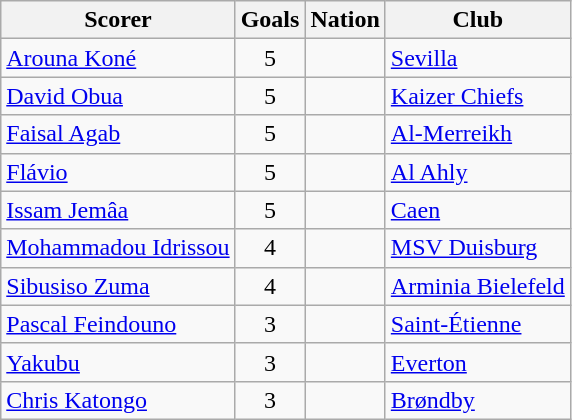<table class="sortable wikitable">
<tr>
<th>Scorer</th>
<th>Goals</th>
<th>Nation</th>
<th>Club</th>
</tr>
<tr>
<td><a href='#'>Arouna Koné</a></td>
<td style="text-align:center;">5</td>
<td></td>
<td> <a href='#'>Sevilla</a></td>
</tr>
<tr>
<td><a href='#'>David Obua</a></td>
<td style="text-align:center;">5</td>
<td></td>
<td> <a href='#'>Kaizer Chiefs</a></td>
</tr>
<tr>
<td><a href='#'>Faisal Agab</a></td>
<td style="text-align:center;">5</td>
<td></td>
<td> <a href='#'>Al-Merreikh</a></td>
</tr>
<tr>
<td><a href='#'>Flávio</a></td>
<td style="text-align:center;">5</td>
<td></td>
<td> <a href='#'>Al Ahly</a></td>
</tr>
<tr>
<td><a href='#'>Issam Jemâa</a></td>
<td style="text-align:center;">5</td>
<td></td>
<td> <a href='#'>Caen</a></td>
</tr>
<tr>
<td><a href='#'>Mohammadou Idrissou</a></td>
<td style="text-align:center;">4</td>
<td></td>
<td> <a href='#'>MSV Duisburg</a></td>
</tr>
<tr>
<td><a href='#'>Sibusiso Zuma</a></td>
<td style="text-align:center;">4</td>
<td></td>
<td> <a href='#'>Arminia Bielefeld</a></td>
</tr>
<tr>
<td><a href='#'>Pascal Feindouno</a></td>
<td style="text-align:center;">3</td>
<td></td>
<td> <a href='#'>Saint-Étienne</a></td>
</tr>
<tr>
<td><a href='#'>Yakubu</a></td>
<td style="text-align:center;">3</td>
<td></td>
<td> <a href='#'>Everton</a></td>
</tr>
<tr>
<td><a href='#'>Chris Katongo</a></td>
<td style="text-align:center;">3</td>
<td></td>
<td> <a href='#'>Brøndby</a></td>
</tr>
</table>
